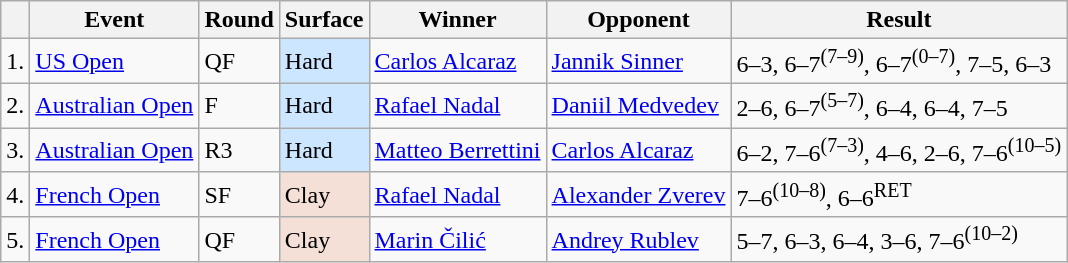<table class=wikitable>
<tr>
<th></th>
<th>Event</th>
<th>Round</th>
<th>Surface</th>
<th>Winner</th>
<th>Opponent</th>
<th>Result</th>
</tr>
<tr>
<td>1.</td>
<td><a href='#'>US Open</a></td>
<td>QF</td>
<td bgcolor=CCE6FF>Hard</td>
<td> <a href='#'>Carlos Alcaraz</a></td>
<td> <a href='#'>Jannik Sinner</a></td>
<td>6–3, 6–7<sup>(7–9)</sup>, 6–7<sup>(0–7)</sup>, 7–5, 6–3</td>
</tr>
<tr>
<td>2.</td>
<td><a href='#'>Australian Open</a></td>
<td>F</td>
<td bgcolor=CCE6FF>Hard</td>
<td> <a href='#'>Rafael Nadal</a></td>
<td> <a href='#'>Daniil Medvedev</a></td>
<td>2–6, 6–7<sup>(5–7)</sup>, 6–4, 6–4, 7–5</td>
</tr>
<tr>
<td>3.</td>
<td><a href='#'>Australian Open</a></td>
<td>R3</td>
<td bgcolor=CCE6FF>Hard</td>
<td> <a href='#'>Matteo Berrettini</a></td>
<td> <a href='#'>Carlos Alcaraz</a></td>
<td>6–2, 7–6<sup>(7–3)</sup>, 4–6, 2–6, 7–6<sup>(10–5)</sup></td>
</tr>
<tr>
<td>4.</td>
<td><a href='#'>French Open</a></td>
<td>SF</td>
<td bgcolor=F4E0D7>Clay</td>
<td> <a href='#'>Rafael Nadal</a></td>
<td> <a href='#'>Alexander Zverev</a></td>
<td>7–6<sup>(10–8)</sup>, 6–6<sup>RET</sup></td>
</tr>
<tr>
<td>5.</td>
<td><a href='#'>French Open</a></td>
<td>QF</td>
<td bgcolor=F4E0D7>Clay</td>
<td> <a href='#'>Marin Čilić</a></td>
<td> <a href='#'>Andrey Rublev</a></td>
<td>5–7, 6–3, 6–4, 3–6, 7–6<sup>(10–2)</sup></td>
</tr>
</table>
